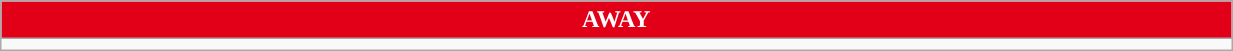<table class="wikitable collapsible collapsed" style="width:65%">
<tr>
<th colspan=10 ! style="color:white; background:#E20019">AWAY</th>
</tr>
<tr>
<td></td>
</tr>
</table>
